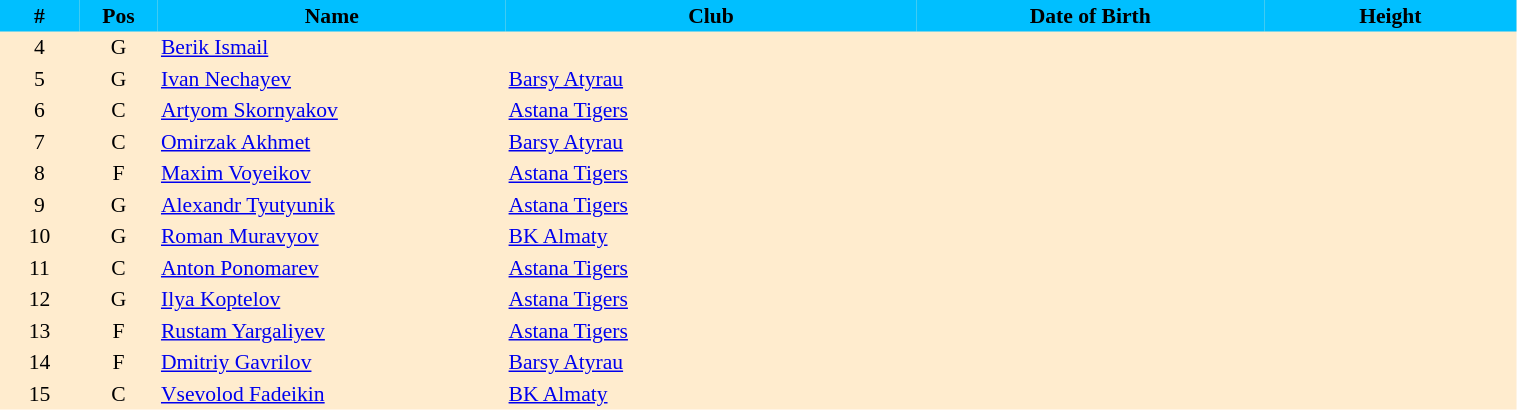<table border=0 cellpadding=2 cellspacing=0  |- bgcolor=#FFECCE style="text-align:center; font-size:90%;" width=80%>
<tr bgcolor=#00BFFF>
<th width=5%>#</th>
<th width=5%>Pos</th>
<th width=22%>Name</th>
<th width=26%>Club</th>
<th width=22%>Date of Birth</th>
<th width=16%>Height</th>
</tr>
<tr>
<td>4</td>
<td>G</td>
<td align=left><a href='#'>Berik Ismail</a></td>
<td align=left></td>
<td align=left></td>
<td></td>
</tr>
<tr>
<td>5</td>
<td>G</td>
<td align=left><a href='#'>Ivan Nechayev</a></td>
<td align=left> <a href='#'>Barsy Atyrau</a></td>
<td align=left></td>
<td></td>
</tr>
<tr>
<td>6</td>
<td>C</td>
<td align=left><a href='#'>Artyom Skornyakov</a></td>
<td align=left> <a href='#'>Astana Tigers</a></td>
<td align=left></td>
<td></td>
</tr>
<tr>
<td>7</td>
<td>C</td>
<td align=left><a href='#'>Omirzak Akhmet</a></td>
<td align=left> <a href='#'>Barsy Atyrau</a></td>
<td align=left></td>
<td></td>
</tr>
<tr>
<td>8</td>
<td>F</td>
<td align=left><a href='#'>Maxim Voyeikov</a></td>
<td align=left> <a href='#'>Astana Tigers</a></td>
<td align=left></td>
<td></td>
</tr>
<tr>
<td>9</td>
<td>G</td>
<td align=left><a href='#'>Alexandr Tyutyunik</a></td>
<td align=left> <a href='#'>Astana Tigers</a></td>
<td align=left></td>
<td></td>
</tr>
<tr>
<td>10</td>
<td>G</td>
<td align=left><a href='#'>Roman Muravyov</a></td>
<td align=left> <a href='#'>BK Almaty</a></td>
<td align=left></td>
<td></td>
</tr>
<tr>
<td>11</td>
<td>C</td>
<td align=left><a href='#'>Anton Ponomarev</a></td>
<td align=left> <a href='#'>Astana Tigers</a></td>
<td align=left></td>
<td></td>
</tr>
<tr>
<td>12</td>
<td>G</td>
<td align=left><a href='#'>Ilya Koptelov</a></td>
<td align=left> <a href='#'>Astana Tigers</a></td>
<td align=left></td>
<td></td>
</tr>
<tr>
<td>13</td>
<td>F</td>
<td align=left><a href='#'>Rustam Yargaliyev</a></td>
<td align=left> <a href='#'>Astana Tigers</a></td>
<td align=left></td>
<td></td>
</tr>
<tr>
<td>14</td>
<td>F</td>
<td align=left><a href='#'>Dmitriy Gavrilov</a></td>
<td align=left> <a href='#'>Barsy Atyrau</a></td>
<td align=left></td>
<td></td>
</tr>
<tr>
<td>15</td>
<td>C</td>
<td align=left><a href='#'>Vsevolod Fadeikin</a></td>
<td align=left> <a href='#'>BK Almaty</a></td>
<td align=left></td>
<td></td>
</tr>
</table>
